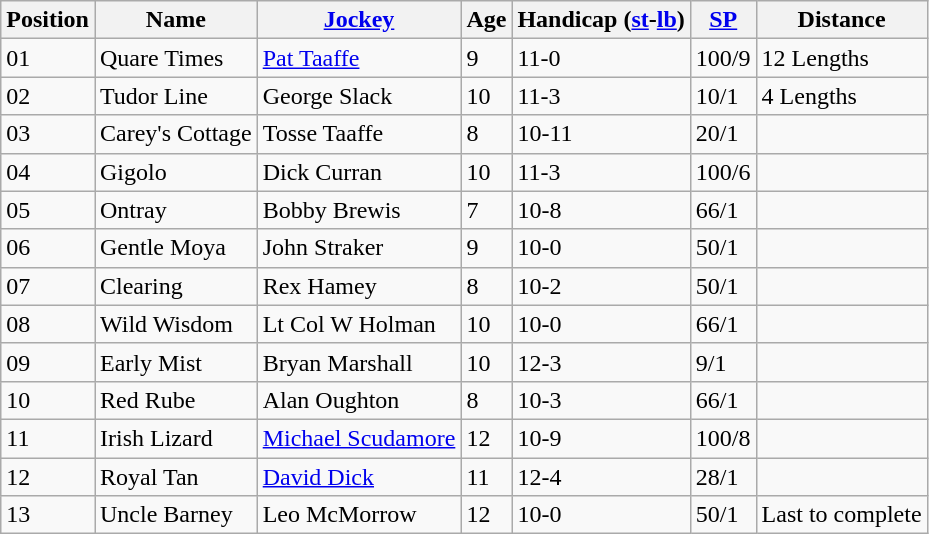<table class="wikitable sortable">
<tr>
<th>Position</th>
<th>Name</th>
<th><a href='#'>Jockey</a></th>
<th data-sort-type="number">Age</th>
<th>Handicap (<a href='#'>st</a>-<a href='#'>lb</a>)</th>
<th><a href='#'>SP</a></th>
<th>Distance</th>
</tr>
<tr>
<td>01</td>
<td>Quare Times</td>
<td><a href='#'>Pat Taaffe</a></td>
<td>9</td>
<td>11-0</td>
<td>100/9</td>
<td>12 Lengths</td>
</tr>
<tr>
<td>02</td>
<td>Tudor Line</td>
<td>George Slack</td>
<td>10</td>
<td>11-3</td>
<td>10/1</td>
<td>4 Lengths</td>
</tr>
<tr>
<td>03</td>
<td>Carey's Cottage</td>
<td>Tosse Taaffe</td>
<td>8</td>
<td>10-11</td>
<td>20/1</td>
<td></td>
</tr>
<tr>
<td>04</td>
<td>Gigolo</td>
<td>Dick Curran</td>
<td>10</td>
<td>11-3</td>
<td>100/6</td>
<td></td>
</tr>
<tr>
<td>05</td>
<td>Ontray</td>
<td>Bobby Brewis</td>
<td>7</td>
<td>10-8</td>
<td>66/1</td>
<td></td>
</tr>
<tr>
<td>06</td>
<td>Gentle Moya</td>
<td>John Straker</td>
<td>9</td>
<td>10-0</td>
<td>50/1</td>
<td></td>
</tr>
<tr>
<td>07</td>
<td>Clearing</td>
<td>Rex Hamey</td>
<td>8</td>
<td>10-2</td>
<td>50/1</td>
<td></td>
</tr>
<tr>
<td>08</td>
<td>Wild Wisdom</td>
<td>Lt Col W Holman</td>
<td>10</td>
<td>10-0</td>
<td>66/1</td>
<td></td>
</tr>
<tr>
<td>09</td>
<td>Early Mist</td>
<td>Bryan Marshall</td>
<td>10</td>
<td>12-3</td>
<td>9/1</td>
<td></td>
</tr>
<tr>
<td>10</td>
<td>Red Rube</td>
<td>Alan Oughton</td>
<td>8</td>
<td>10-3</td>
<td>66/1</td>
<td></td>
</tr>
<tr>
<td>11</td>
<td>Irish Lizard</td>
<td><a href='#'>Michael Scudamore</a></td>
<td>12</td>
<td>10-9</td>
<td>100/8</td>
<td></td>
</tr>
<tr>
<td>12</td>
<td>Royal Tan</td>
<td><a href='#'>David Dick</a></td>
<td>11</td>
<td>12-4</td>
<td>28/1</td>
<td></td>
</tr>
<tr>
<td>13</td>
<td>Uncle Barney</td>
<td>Leo McMorrow</td>
<td>12</td>
<td>10-0</td>
<td>50/1</td>
<td>Last to complete</td>
</tr>
</table>
